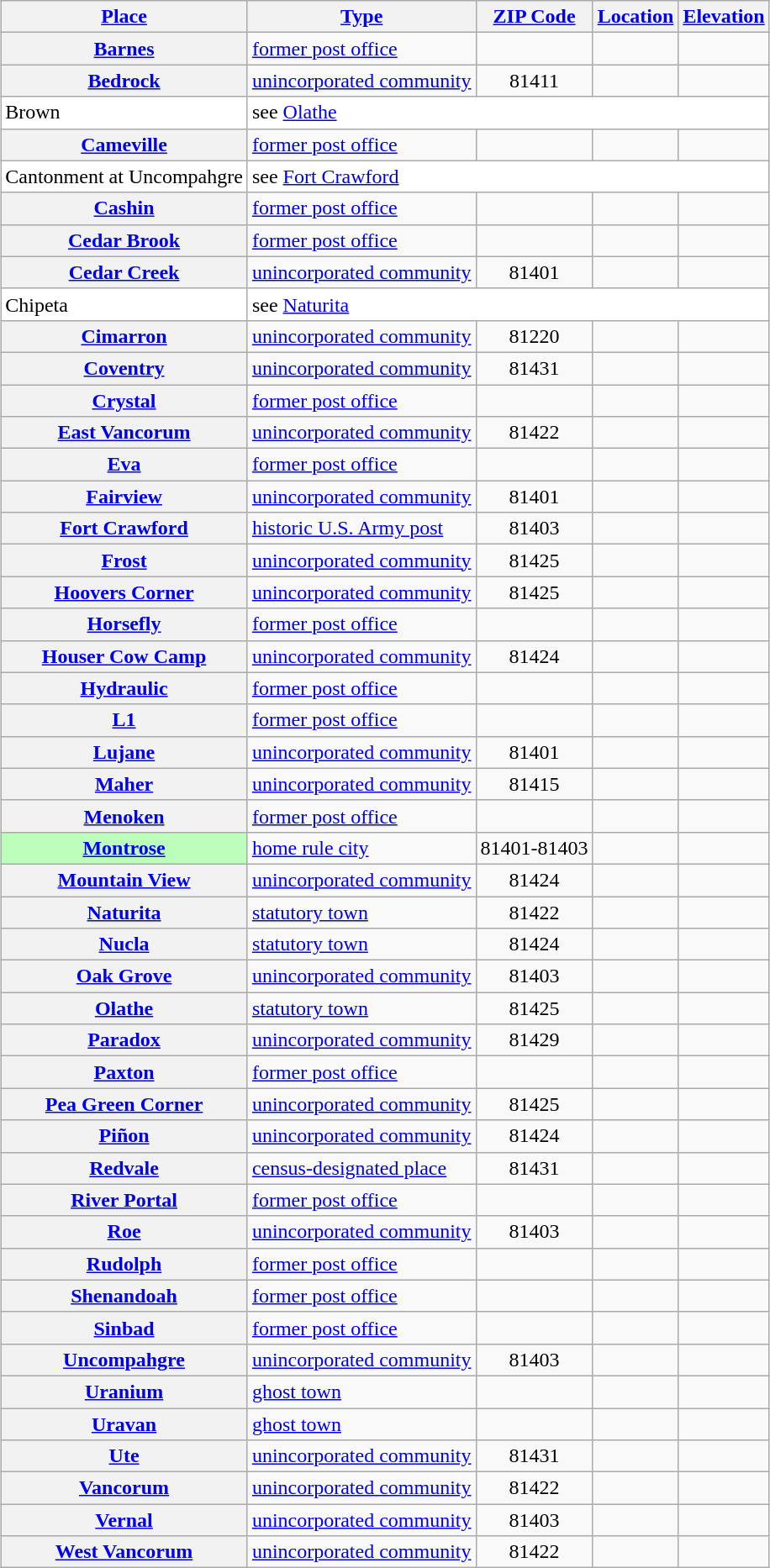<table class="wikitable sortable  plainrowheaders" style="margin:auto;">
<tr>
<th scope=col><a href='#'>Place</a></th>
<th scope=col><a href='#'>Type</a></th>
<th scope=col><a href='#'>ZIP Code</a></th>
<th scope=col><a href='#'>Location</a></th>
<th scope=col><a href='#'>Elevation</a></th>
</tr>
<tr>
<th scope=row><a href='#'>Barnes</a></th>
<td><a href='#'>former post office</a></td>
<td align=center></td>
<td></td>
<td></td>
</tr>
<tr>
<th scope=row><a href='#'>Bedrock</a></th>
<td><a href='#'>unincorporated community</a></td>
<td align=center>81411</td>
<td></td>
<td align=right></td>
</tr>
<tr bgcolor=white>
<td>Brown</td>
<td colspan=4>see <a href='#'>Olathe</a></td>
</tr>
<tr>
<th scope=row><a href='#'>Cameville</a></th>
<td><a href='#'>former post office</a></td>
<td align=center></td>
<td></td>
<td></td>
</tr>
<tr bgcolor=white>
<td>Cantonment at Uncompahgre</td>
<td colspan=4>see <a href='#'>Fort Crawford</a></td>
</tr>
<tr>
<th scope=row><a href='#'>Cashin</a></th>
<td><a href='#'>former post office</a></td>
<td align=center></td>
<td></td>
<td></td>
</tr>
<tr>
<th scope=row><a href='#'>Cedar Brook</a></th>
<td><a href='#'>former post office</a></td>
<td align=center></td>
<td></td>
<td></td>
</tr>
<tr>
<th scope=row><a href='#'>Cedar Creek</a></th>
<td><a href='#'>unincorporated community</a></td>
<td align=center>81401</td>
<td></td>
<td align=right></td>
</tr>
<tr bgcolor=white>
<td>Chipeta</td>
<td colspan=4>see <a href='#'>Naturita</a></td>
</tr>
<tr>
<th scope=row><a href='#'>Cimarron</a></th>
<td><a href='#'>unincorporated community</a></td>
<td align=center>81220</td>
<td></td>
<td align=right></td>
</tr>
<tr>
<th scope=row><a href='#'>Coventry</a></th>
<td><a href='#'>unincorporated community</a></td>
<td align=center>81431</td>
<td></td>
<td align=right></td>
</tr>
<tr>
<th scope=row><a href='#'>Crystal</a></th>
<td><a href='#'>former post office</a></td>
<td align=center></td>
<td></td>
<td></td>
</tr>
<tr>
<th scope=row><a href='#'>East Vancorum</a></th>
<td><a href='#'>unincorporated community</a></td>
<td align=center>81422</td>
<td></td>
<td align=right></td>
</tr>
<tr>
<th scope=row><a href='#'>Eva</a></th>
<td><a href='#'>former post office</a></td>
<td align=center></td>
<td></td>
<td></td>
</tr>
<tr>
<th scope=row><a href='#'>Fairview</a></th>
<td><a href='#'>unincorporated community</a></td>
<td align=center>81401</td>
<td></td>
<td align=right></td>
</tr>
<tr>
<th scope=row><a href='#'>Fort Crawford</a></th>
<td><a href='#'>historic U.S. Army post</a></td>
<td align=center>81403</td>
<td></td>
<td></td>
</tr>
<tr>
<th scope=row><a href='#'>Frost</a></th>
<td><a href='#'>unincorporated community</a></td>
<td align=center>81425</td>
<td></td>
<td align=right></td>
</tr>
<tr>
<th scope=row><a href='#'>Hoovers Corner</a></th>
<td><a href='#'>unincorporated community</a></td>
<td align=center>81425</td>
<td></td>
<td align=right></td>
</tr>
<tr>
<th scope=row><a href='#'>Horsefly</a></th>
<td><a href='#'>former post office</a></td>
<td align=center></td>
<td></td>
<td></td>
</tr>
<tr>
<th scope=row><a href='#'>Houser Cow Camp</a></th>
<td><a href='#'>unincorporated community</a></td>
<td align=center>81424</td>
<td></td>
<td align=right></td>
</tr>
<tr>
<th scope=row><a href='#'>Hydraulic</a></th>
<td><a href='#'>former post office</a></td>
<td align=center></td>
<td></td>
<td></td>
</tr>
<tr>
<th scope=row><a href='#'>L1</a></th>
<td><a href='#'>former post office</a></td>
<td align=center></td>
<td></td>
<td></td>
</tr>
<tr>
<th scope=row><a href='#'>Lujane</a></th>
<td><a href='#'>unincorporated community</a></td>
<td align=center>81401</td>
<td></td>
<td align=right></td>
</tr>
<tr>
<th scope=row><a href='#'>Maher</a></th>
<td><a href='#'>unincorporated community</a></td>
<td align=center>81415</td>
<td></td>
<td align=right></td>
</tr>
<tr>
<th scope=row><a href='#'>Menoken</a></th>
<td><a href='#'>former post office</a></td>
<td align=center></td>
<td></td>
<td></td>
</tr>
<tr>
<th scope=row style="background:#BBFFBB;"><a href='#'>Montrose</a></th>
<td><a href='#'>home rule city</a></td>
<td align=center>81401-81403</td>
<td></td>
<td align=right></td>
</tr>
<tr>
<th scope=row><a href='#'>Mountain View</a></th>
<td><a href='#'>unincorporated community</a></td>
<td align=center>81424</td>
<td></td>
<td align=right></td>
</tr>
<tr>
<th scope=row><a href='#'>Naturita</a></th>
<td><a href='#'>statutory town</a></td>
<td align=center>81422</td>
<td></td>
<td align=right></td>
</tr>
<tr>
<th scope=row><a href='#'>Nucla</a></th>
<td><a href='#'>statutory town</a></td>
<td align=center>81424</td>
<td></td>
<td align=right></td>
</tr>
<tr>
<th scope=row><a href='#'>Oak Grove</a></th>
<td><a href='#'>unincorporated community</a></td>
<td align=center>81403</td>
<td></td>
<td align=right></td>
</tr>
<tr>
<th scope=row><a href='#'>Olathe</a></th>
<td><a href='#'>statutory town</a></td>
<td align=center>81425</td>
<td></td>
<td align=right></td>
</tr>
<tr>
<th scope=row><a href='#'>Paradox</a></th>
<td><a href='#'>unincorporated community</a></td>
<td align=center>81429</td>
<td></td>
<td align=right></td>
</tr>
<tr>
<th scope=row><a href='#'>Paxton</a></th>
<td><a href='#'>former post office</a></td>
<td align=center></td>
<td></td>
<td></td>
</tr>
<tr>
<th scope=row><a href='#'>Pea Green Corner</a></th>
<td><a href='#'>unincorporated community</a></td>
<td align=center>81425</td>
<td></td>
<td align=right></td>
</tr>
<tr>
<th scope=row><a href='#'>Piñon</a></th>
<td><a href='#'>unincorporated community</a></td>
<td align=center>81424</td>
<td></td>
<td align=right></td>
</tr>
<tr>
<th scope=row><a href='#'>Redvale</a></th>
<td><a href='#'>census-designated place</a></td>
<td align=center>81431</td>
<td></td>
<td align=right></td>
</tr>
<tr>
<th scope=row><a href='#'>River Portal</a></th>
<td><a href='#'>former post office</a></td>
<td align=center></td>
<td></td>
<td></td>
</tr>
<tr>
<th scope=row><a href='#'>Roe</a></th>
<td><a href='#'>unincorporated community</a></td>
<td align=center>81403</td>
<td></td>
<td align=right></td>
</tr>
<tr>
<th scope=row><a href='#'>Rudolph</a></th>
<td><a href='#'>former post office</a></td>
<td align=center></td>
<td></td>
<td></td>
</tr>
<tr>
<th scope=row><a href='#'>Shenandoah</a></th>
<td><a href='#'>former post office</a></td>
<td align=center></td>
<td></td>
<td></td>
</tr>
<tr>
<th scope=row><a href='#'>Sinbad</a></th>
<td><a href='#'>former post office</a></td>
<td align=center></td>
<td></td>
<td></td>
</tr>
<tr>
<th scope=row><a href='#'>Uncompahgre</a></th>
<td><a href='#'>unincorporated community</a></td>
<td align=center>81403</td>
<td></td>
<td align=right></td>
</tr>
<tr>
<th scope=row><a href='#'>Uranium</a></th>
<td><a href='#'>ghost town</a></td>
<td align=center></td>
<td></td>
<td></td>
</tr>
<tr>
<th scope=row><a href='#'>Uravan</a></th>
<td><a href='#'>ghost town</a></td>
<td align=center></td>
<td></td>
<td align=right></td>
</tr>
<tr>
<th scope=row><a href='#'>Ute</a></th>
<td><a href='#'>unincorporated community</a></td>
<td align=center>81431</td>
<td></td>
<td align=right></td>
</tr>
<tr>
<th scope=row><a href='#'>Vancorum</a></th>
<td><a href='#'>unincorporated community</a></td>
<td align=center>81422</td>
<td></td>
<td align=right></td>
</tr>
<tr>
<th scope=row><a href='#'>Vernal</a></th>
<td><a href='#'>unincorporated community</a></td>
<td align=center>81403</td>
<td></td>
<td align=right></td>
</tr>
<tr>
<th scope=row><a href='#'>West Vancorum</a></th>
<td><a href='#'>unincorporated community</a></td>
<td align=center>81422</td>
<td></td>
<td align=right></td>
</tr>
</table>
